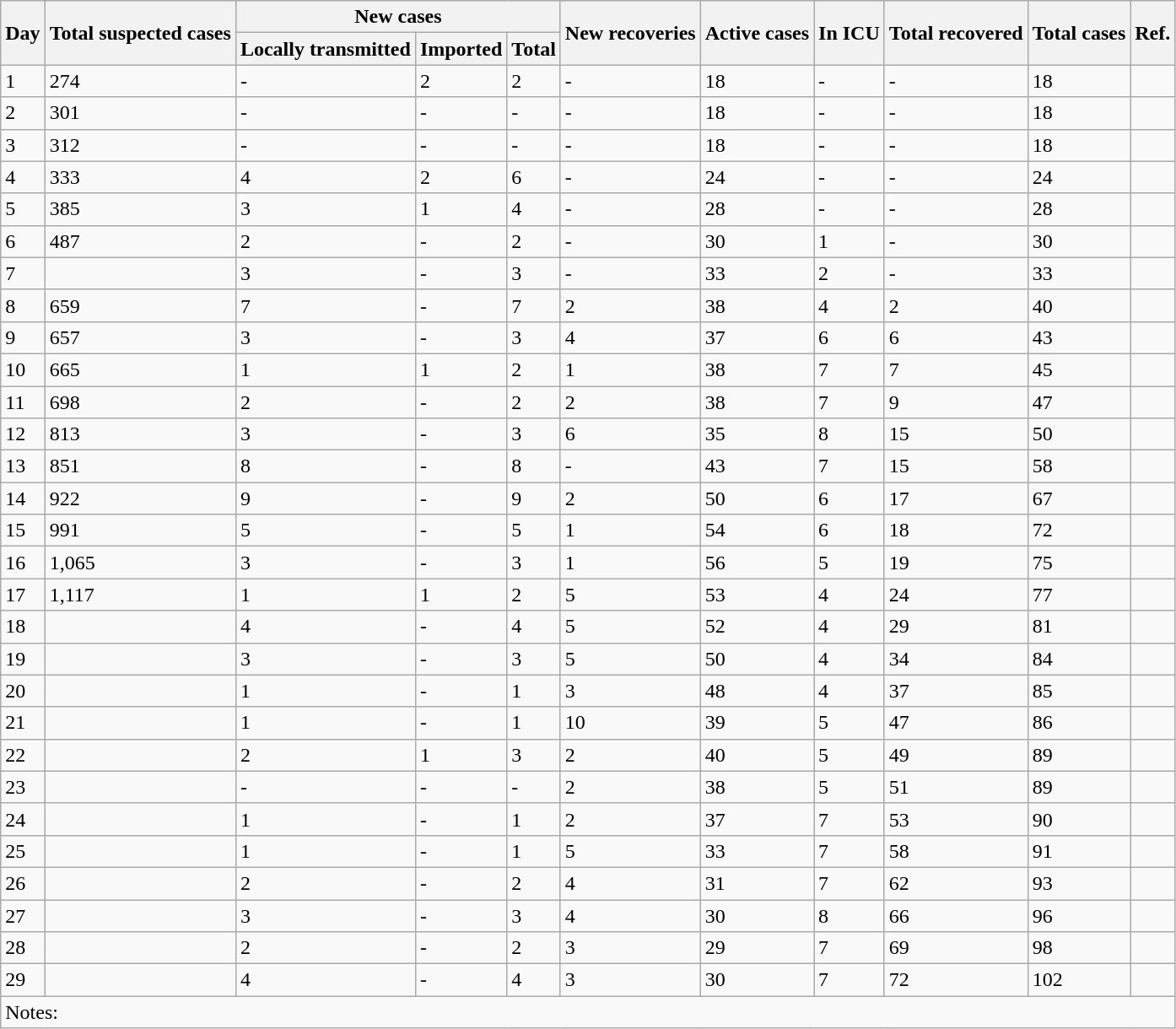<table class="wikitable">
<tr>
<th rowspan="2">Day</th>
<th rowspan="2">Total suspected cases</th>
<th colspan="3">New cases</th>
<th rowspan="2">New recoveries</th>
<th rowspan="2">Active cases</th>
<th rowspan="2">In ICU</th>
<th rowspan="2">Total recovered</th>
<th rowspan="2">Total cases</th>
<th rowspan="2">Ref.</th>
</tr>
<tr>
<th>Locally transmitted</th>
<th>Imported</th>
<th>Total</th>
</tr>
<tr>
<td>1</td>
<td>274</td>
<td>-</td>
<td>2</td>
<td>2</td>
<td>-</td>
<td>18</td>
<td>-</td>
<td>-</td>
<td>18</td>
<td></td>
</tr>
<tr>
<td>2</td>
<td>301</td>
<td>-</td>
<td>-</td>
<td>-</td>
<td>-</td>
<td>18</td>
<td>-</td>
<td>-</td>
<td>18</td>
<td></td>
</tr>
<tr>
<td>3</td>
<td>312</td>
<td>-</td>
<td>-</td>
<td>-</td>
<td>-</td>
<td>18</td>
<td>-</td>
<td>-</td>
<td>18</td>
<td></td>
</tr>
<tr>
<td>4</td>
<td>333</td>
<td>4</td>
<td>2</td>
<td>6</td>
<td>-</td>
<td>24</td>
<td>-</td>
<td>-</td>
<td>24</td>
<td></td>
</tr>
<tr>
<td>5</td>
<td>385</td>
<td>3</td>
<td>1</td>
<td>4</td>
<td>-</td>
<td>28</td>
<td>-</td>
<td>-</td>
<td>28</td>
<td></td>
</tr>
<tr>
<td>6</td>
<td>487</td>
<td>2</td>
<td>-</td>
<td>2</td>
<td>-</td>
<td>30</td>
<td>1</td>
<td>-</td>
<td>30</td>
<td></td>
</tr>
<tr>
<td>7</td>
<td></td>
<td>3</td>
<td>-</td>
<td>3</td>
<td>-</td>
<td>33</td>
<td>2</td>
<td>-</td>
<td>33</td>
<td></td>
</tr>
<tr>
<td>8</td>
<td>659</td>
<td>7</td>
<td>-</td>
<td>7</td>
<td>2</td>
<td>38</td>
<td>4</td>
<td>2</td>
<td>40</td>
<td></td>
</tr>
<tr>
<td>9</td>
<td>657</td>
<td>3</td>
<td>-</td>
<td>3</td>
<td>4</td>
<td>37</td>
<td>6</td>
<td>6</td>
<td>43</td>
<td></td>
</tr>
<tr>
<td>10</td>
<td>665</td>
<td>1</td>
<td>1</td>
<td>2</td>
<td>1</td>
<td>38</td>
<td>7</td>
<td>7</td>
<td>45</td>
<td></td>
</tr>
<tr>
<td>11</td>
<td>698</td>
<td>2</td>
<td>-</td>
<td>2</td>
<td>2</td>
<td>38</td>
<td>7</td>
<td>9</td>
<td>47</td>
<td></td>
</tr>
<tr>
<td>12</td>
<td>813</td>
<td>3</td>
<td>-</td>
<td>3</td>
<td>6</td>
<td>35</td>
<td>8</td>
<td>15</td>
<td>50</td>
<td></td>
</tr>
<tr>
<td>13</td>
<td>851</td>
<td>8</td>
<td>-</td>
<td>8</td>
<td>-</td>
<td>43</td>
<td>7</td>
<td>15</td>
<td>58</td>
<td></td>
</tr>
<tr>
<td>14</td>
<td>922</td>
<td>9</td>
<td>-</td>
<td>9</td>
<td>2</td>
<td>50</td>
<td>6</td>
<td>17</td>
<td>67</td>
<td></td>
</tr>
<tr>
<td>15</td>
<td>991</td>
<td>5</td>
<td>-</td>
<td>5</td>
<td>1</td>
<td>54</td>
<td>6</td>
<td>18</td>
<td>72</td>
<td></td>
</tr>
<tr>
<td>16</td>
<td>1,065</td>
<td>3</td>
<td>-</td>
<td>3</td>
<td>1</td>
<td>56</td>
<td>5</td>
<td>19</td>
<td>75</td>
<td></td>
</tr>
<tr>
<td>17</td>
<td>1,117</td>
<td>1</td>
<td>1</td>
<td>2</td>
<td>5</td>
<td>53</td>
<td>4</td>
<td>24</td>
<td>77</td>
<td></td>
</tr>
<tr>
<td>18</td>
<td></td>
<td>4</td>
<td>-</td>
<td>4</td>
<td>5</td>
<td>52</td>
<td>4</td>
<td>29</td>
<td>81</td>
<td></td>
</tr>
<tr>
<td>19</td>
<td></td>
<td>3</td>
<td>-</td>
<td>3</td>
<td>5</td>
<td>50</td>
<td>4</td>
<td>34</td>
<td>84</td>
<td></td>
</tr>
<tr>
<td>20</td>
<td></td>
<td>1</td>
<td>-</td>
<td>1</td>
<td>3</td>
<td>48</td>
<td>4</td>
<td>37</td>
<td>85</td>
<td></td>
</tr>
<tr>
<td>21</td>
<td></td>
<td>1</td>
<td>-</td>
<td>1</td>
<td>10</td>
<td>39</td>
<td>5</td>
<td>47</td>
<td>86</td>
<td></td>
</tr>
<tr>
<td>22</td>
<td></td>
<td>2</td>
<td>1</td>
<td>3</td>
<td>2</td>
<td>40</td>
<td>5</td>
<td>49</td>
<td>89</td>
<td></td>
</tr>
<tr>
<td>23</td>
<td></td>
<td>-</td>
<td>-</td>
<td>-</td>
<td>2</td>
<td>38</td>
<td>5</td>
<td>51</td>
<td>89</td>
<td></td>
</tr>
<tr>
<td>24</td>
<td></td>
<td>1</td>
<td>-</td>
<td>1</td>
<td>2</td>
<td>37</td>
<td>7</td>
<td>53</td>
<td>90</td>
<td></td>
</tr>
<tr>
<td>25</td>
<td></td>
<td>1</td>
<td>-</td>
<td>1</td>
<td>5</td>
<td>33</td>
<td>7</td>
<td>58</td>
<td>91</td>
<td></td>
</tr>
<tr>
<td>26</td>
<td></td>
<td>2</td>
<td>-</td>
<td>2</td>
<td>4</td>
<td>31</td>
<td>7</td>
<td>62</td>
<td>93</td>
<td></td>
</tr>
<tr>
<td>27</td>
<td></td>
<td>3</td>
<td>-</td>
<td>3</td>
<td>4</td>
<td>30</td>
<td>8</td>
<td>66</td>
<td>96</td>
<td></td>
</tr>
<tr>
<td>28</td>
<td></td>
<td>2</td>
<td>-</td>
<td>2</td>
<td>3</td>
<td>29</td>
<td>7</td>
<td>69</td>
<td>98</td>
<td></td>
</tr>
<tr>
<td>29</td>
<td></td>
<td>4</td>
<td>-</td>
<td>4</td>
<td>3</td>
<td>30</td>
<td>7</td>
<td>72</td>
<td>102</td>
<td></td>
</tr>
<tr>
<td colspan="34">Notes:<br></td>
</tr>
</table>
